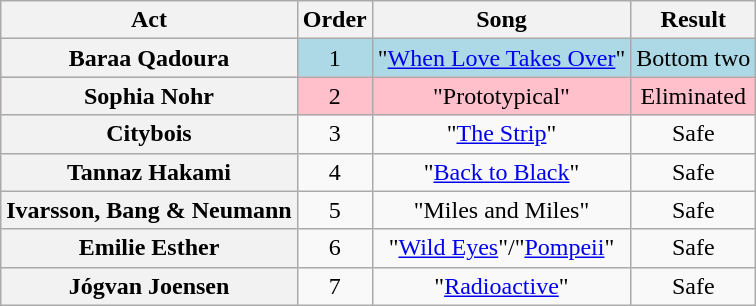<table class="wikitable plainrowheaders" style="text-align:center;">
<tr>
<th scope="col">Act</th>
<th scope="col">Order</th>
<th scope="col">Song</th>
<th scope="col">Result</th>
</tr>
<tr style="background:lightblue;">
<th scope=row>Baraa Qadoura</th>
<td>1</td>
<td>"<a href='#'>When Love Takes Over</a>"</td>
<td>Bottom two</td>
</tr>
<tr style="background:pink;">
<th scope=row>Sophia Nohr</th>
<td>2</td>
<td>"Prototypical"</td>
<td>Eliminated</td>
</tr>
<tr>
<th scope=row>Citybois</th>
<td>3</td>
<td>"<a href='#'>The Strip</a>"</td>
<td>Safe</td>
</tr>
<tr>
<th scope=row>Tannaz Hakami</th>
<td>4</td>
<td>"<a href='#'>Back to Black</a>"</td>
<td>Safe</td>
</tr>
<tr>
<th scope=row>Ivarsson, Bang & Neumann</th>
<td>5</td>
<td>"Miles and Miles"</td>
<td>Safe</td>
</tr>
<tr>
<th scope=row>Emilie Esther</th>
<td>6</td>
<td>"<a href='#'>Wild Eyes</a>"/"<a href='#'>Pompeii</a>"</td>
<td>Safe</td>
</tr>
<tr>
<th scope=row>Jógvan Joensen</th>
<td>7</td>
<td>"<a href='#'>Radioactive</a>"</td>
<td>Safe</td>
</tr>
</table>
